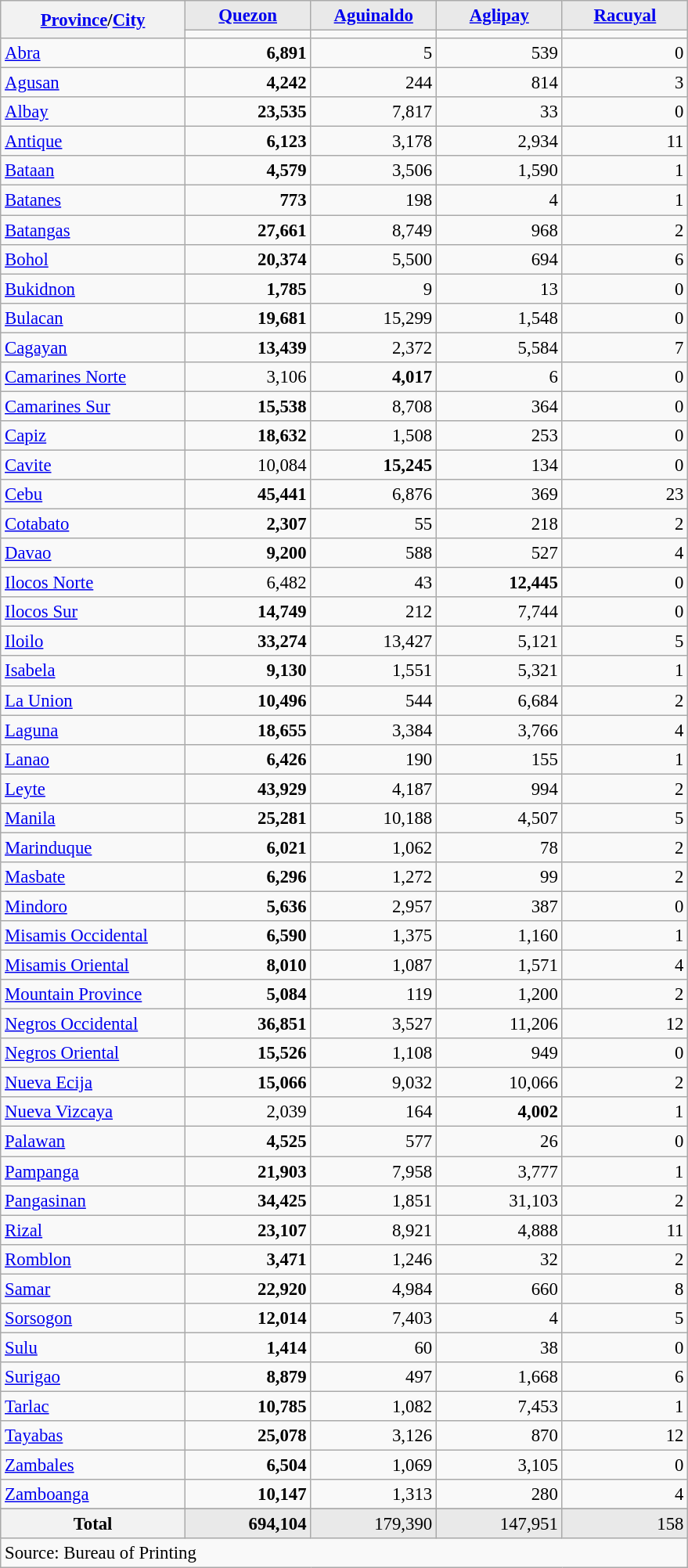<table class="wikitable" style="text-align:right; font-size:95%">
<tr>
<th rowspan="2" align="left" width="150px"><a href='#'>Province</a>/<a href='#'>City</a></th>
<th align="center" width="100px" style="background: #E9E9E9"><a href='#'>Quezon</a></th>
<th align="center" width="100px" style="background: #E9E9E9"><a href='#'>Aguinaldo</a></th>
<th align="center" width="100px" style="background: #E9E9E9"><a href='#'>Aglipay</a></th>
<th align="center" width="100px" style="background: #E9E9E9"><a href='#'>Racuyal</a></th>
</tr>
<tr>
<td></td>
<td></td>
<td></td>
<td></td>
</tr>
<tr>
<td align="left"><a href='#'>Abra</a></td>
<td><strong>6,891</strong></td>
<td>5</td>
<td>539</td>
<td>0</td>
</tr>
<tr>
<td align="left"><a href='#'>Agusan</a></td>
<td><strong>4,242</strong></td>
<td>244</td>
<td>814</td>
<td>3</td>
</tr>
<tr>
<td align="left"><a href='#'>Albay</a></td>
<td><strong>23,535</strong></td>
<td>7,817</td>
<td>33</td>
<td>0</td>
</tr>
<tr>
<td align="left"><a href='#'>Antique</a></td>
<td><strong>6,123</strong></td>
<td>3,178</td>
<td>2,934</td>
<td>11</td>
</tr>
<tr>
<td align="left"><a href='#'>Bataan</a></td>
<td><strong>4,579</strong></td>
<td>3,506</td>
<td>1,590</td>
<td>1</td>
</tr>
<tr>
<td align="left"><a href='#'>Batanes</a></td>
<td><strong>773</strong></td>
<td>198</td>
<td>4</td>
<td>1</td>
</tr>
<tr>
<td align="left"><a href='#'>Batangas</a></td>
<td><strong>27,661</strong></td>
<td>8,749</td>
<td>968</td>
<td>2</td>
</tr>
<tr>
<td align="left"><a href='#'>Bohol</a></td>
<td><strong>20,374</strong></td>
<td>5,500</td>
<td>694</td>
<td>6</td>
</tr>
<tr>
<td align="left"><a href='#'>Bukidnon</a></td>
<td><strong>1,785</strong></td>
<td>9</td>
<td>13</td>
<td>0</td>
</tr>
<tr>
<td align="left"><a href='#'>Bulacan</a></td>
<td><strong>19,681</strong></td>
<td>15,299</td>
<td>1,548</td>
<td>0</td>
</tr>
<tr>
<td align="left"><a href='#'>Cagayan</a></td>
<td><strong>13,439</strong></td>
<td>2,372</td>
<td>5,584</td>
<td>7</td>
</tr>
<tr>
<td align="left"><a href='#'>Camarines Norte</a></td>
<td>3,106</td>
<td><strong>4,017</strong></td>
<td>6</td>
<td>0</td>
</tr>
<tr>
<td align="left"><a href='#'>Camarines Sur</a></td>
<td><strong>15,538</strong></td>
<td>8,708</td>
<td>364</td>
<td>0</td>
</tr>
<tr>
<td align="left"><a href='#'>Capiz</a></td>
<td><strong>18,632</strong></td>
<td>1,508</td>
<td>253</td>
<td>0</td>
</tr>
<tr>
<td align="left"><a href='#'>Cavite</a></td>
<td>10,084</td>
<td><strong>15,245</strong></td>
<td>134</td>
<td>0</td>
</tr>
<tr>
<td align="left"><a href='#'>Cebu</a></td>
<td><strong>45,441</strong></td>
<td>6,876</td>
<td>369</td>
<td>23</td>
</tr>
<tr>
<td align="left"><a href='#'>Cotabato</a></td>
<td><strong>2,307</strong></td>
<td>55</td>
<td>218</td>
<td>2</td>
</tr>
<tr>
<td align="left"><a href='#'>Davao</a></td>
<td><strong>9,200</strong></td>
<td>588</td>
<td>527</td>
<td>4</td>
</tr>
<tr>
<td align="left"><a href='#'>Ilocos Norte</a></td>
<td>6,482</td>
<td>43</td>
<td><strong>12,445</strong></td>
<td>0</td>
</tr>
<tr>
<td align="left"><a href='#'>Ilocos Sur</a></td>
<td><strong>14,749</strong></td>
<td>212</td>
<td>7,744</td>
<td>0</td>
</tr>
<tr>
<td align="left"><a href='#'>Iloilo</a></td>
<td><strong>33,274</strong></td>
<td>13,427</td>
<td>5,121</td>
<td>5</td>
</tr>
<tr>
<td align="left"><a href='#'>Isabela</a></td>
<td><strong>9,130</strong></td>
<td>1,551</td>
<td>5,321</td>
<td>1</td>
</tr>
<tr>
<td align="left"><a href='#'>La Union</a></td>
<td><strong>10,496</strong></td>
<td>544</td>
<td>6,684</td>
<td>2</td>
</tr>
<tr>
<td align="left"><a href='#'>Laguna</a></td>
<td><strong>18,655</strong></td>
<td>3,384</td>
<td>3,766</td>
<td>4</td>
</tr>
<tr>
<td align="left"><a href='#'>Lanao</a></td>
<td><strong>6,426</strong></td>
<td>190</td>
<td>155</td>
<td>1</td>
</tr>
<tr>
<td align="left"><a href='#'>Leyte</a></td>
<td><strong>43,929</strong></td>
<td>4,187</td>
<td>994</td>
<td>2</td>
</tr>
<tr>
<td align="left"><a href='#'>Manila</a></td>
<td><strong>25,281</strong></td>
<td>10,188</td>
<td>4,507</td>
<td>5</td>
</tr>
<tr>
<td align="left"><a href='#'>Marinduque</a></td>
<td><strong>6,021</strong></td>
<td>1,062</td>
<td>78</td>
<td>2</td>
</tr>
<tr>
<td align="left"><a href='#'>Masbate</a></td>
<td><strong>6,296</strong></td>
<td>1,272</td>
<td>99</td>
<td>2</td>
</tr>
<tr>
<td align="left"><a href='#'>Mindoro</a></td>
<td><strong>5,636</strong></td>
<td>2,957</td>
<td>387</td>
<td>0</td>
</tr>
<tr>
<td align="left"><a href='#'>Misamis Occidental</a></td>
<td><strong>6,590</strong></td>
<td>1,375</td>
<td>1,160</td>
<td>1</td>
</tr>
<tr>
<td align="left"><a href='#'>Misamis Oriental</a></td>
<td><strong>8,010</strong></td>
<td>1,087</td>
<td>1,571</td>
<td>4</td>
</tr>
<tr>
<td align="left"><a href='#'>Mountain Province</a></td>
<td><strong>5,084</strong></td>
<td>119</td>
<td>1,200</td>
<td>2</td>
</tr>
<tr>
<td align="left"><a href='#'>Negros Occidental</a></td>
<td><strong>36,851</strong></td>
<td>3,527</td>
<td>11,206</td>
<td>12</td>
</tr>
<tr>
<td align="left"><a href='#'>Negros Oriental</a></td>
<td><strong>15,526</strong></td>
<td>1,108</td>
<td>949</td>
<td>0</td>
</tr>
<tr>
<td align="left"><a href='#'>Nueva Ecija</a></td>
<td><strong>15,066</strong></td>
<td>9,032</td>
<td>10,066</td>
<td>2</td>
</tr>
<tr>
<td align="left"><a href='#'>Nueva Vizcaya</a></td>
<td>2,039</td>
<td>164</td>
<td><strong>4,002</strong></td>
<td>1</td>
</tr>
<tr>
<td align="left"><a href='#'>Palawan</a></td>
<td><strong>4,525</strong></td>
<td>577</td>
<td>26</td>
<td>0</td>
</tr>
<tr>
<td align="left"><a href='#'>Pampanga</a></td>
<td><strong>21,903</strong></td>
<td>7,958</td>
<td>3,777</td>
<td>1</td>
</tr>
<tr>
<td align="left"><a href='#'>Pangasinan</a></td>
<td><strong>34,425</strong></td>
<td>1,851</td>
<td>31,103</td>
<td>2</td>
</tr>
<tr>
<td align="left"><a href='#'>Rizal</a></td>
<td><strong>23,107</strong></td>
<td>8,921</td>
<td>4,888</td>
<td>11</td>
</tr>
<tr>
<td align="left"><a href='#'>Romblon</a></td>
<td><strong>3,471</strong></td>
<td>1,246</td>
<td>32</td>
<td>2</td>
</tr>
<tr>
<td align="left"><a href='#'>Samar</a></td>
<td><strong>22,920</strong></td>
<td>4,984</td>
<td>660</td>
<td>8</td>
</tr>
<tr>
<td align="left"><a href='#'>Sorsogon</a></td>
<td><strong>12,014</strong></td>
<td>7,403</td>
<td>4</td>
<td>5</td>
</tr>
<tr>
<td align="left"><a href='#'>Sulu</a></td>
<td><strong>1,414</strong></td>
<td>60</td>
<td>38</td>
<td>0</td>
</tr>
<tr>
<td align="left"><a href='#'>Surigao</a></td>
<td><strong>8,879</strong></td>
<td>497</td>
<td>1,668</td>
<td>6</td>
</tr>
<tr>
<td align="left"><a href='#'>Tarlac</a></td>
<td><strong>10,785</strong></td>
<td>1,082</td>
<td>7,453</td>
<td>1</td>
</tr>
<tr>
<td align="left"><a href='#'>Tayabas</a></td>
<td><strong>25,078</strong></td>
<td>3,126</td>
<td>870</td>
<td>12</td>
</tr>
<tr>
<td align="left"><a href='#'>Zambales</a></td>
<td><strong>6,504</strong></td>
<td>1,069</td>
<td>3,105</td>
<td>0</td>
</tr>
<tr>
<td align="left"><a href='#'>Zamboanga</a></td>
<td><strong>10,147</strong></td>
<td>1,313</td>
<td>280</td>
<td>4</td>
</tr>
<tr>
</tr>
<tr style="background:#E9E9E9">
<th align="center"><strong>Total</strong></th>
<td><strong>694,104</strong></td>
<td>179,390</td>
<td>147,951</td>
<td>158</td>
</tr>
<tr>
<td colspan="5" align="left">Source: Bureau of Printing</td>
</tr>
</table>
